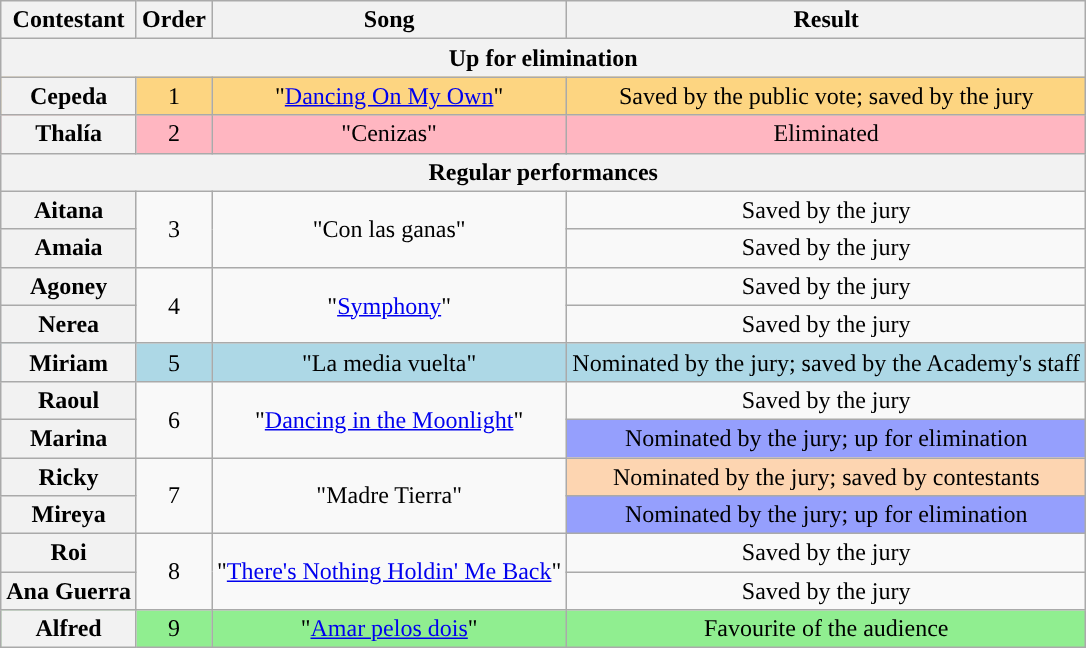<table class="wikitable plainrowheaders" style="text-align:center;">
<tr>
<th scope="col">Contestant</th>
<th scope="col">Order</th>
<th scope="col">Song</th>
<th scope="col">Result</th>
</tr>
<tr>
<th colspan="4">Up for elimination</th>
</tr>
<tr style="background:#fdd581;">
<th scope="row">Cepeda</th>
<td>1</td>
<td>"<a href='#'>Dancing On My Own</a>"</td>
<td>Saved by the public vote; saved by the jury</td>
</tr>
<tr style="background:lightpink">
<th scope="row">Thalía</th>
<td>2</td>
<td>"Cenizas"</td>
<td>Eliminated</td>
</tr>
<tr>
<th colspan="4">Regular performances</th>
</tr>
<tr>
<th scope="row">Aitana</th>
<td rowspan="2">3</td>
<td rowspan="2">"Con las ganas"</td>
<td>Saved by the jury</td>
</tr>
<tr>
<th scope="row">Amaia</th>
<td>Saved by the jury</td>
</tr>
<tr>
<th scope="row">Agoney</th>
<td rowspan="2">4</td>
<td rowspan="2">"<a href='#'>Symphony</a>"</td>
<td>Saved by the jury</td>
</tr>
<tr>
<th scope="row">Nerea</th>
<td>Saved by the jury</td>
</tr>
<tr style="background:lightblue;">
<th scope="row">Miriam</th>
<td>5</td>
<td>"La media vuelta"</td>
<td>Nominated by the jury; saved by the Academy's staff</td>
</tr>
<tr>
<th scope="row">Raoul</th>
<td rowspan="2">6</td>
<td rowspan="2">"<a href='#'>Dancing in the Moonlight</a>"</td>
<td>Saved by the jury</td>
</tr>
<tr>
<th scope="row">Marina</th>
<td style="background:#959ffd;">Nominated by the jury; up for elimination</td>
</tr>
<tr>
<th scope="row">Ricky</th>
<td rowspan="2">7</td>
<td rowspan="2">"Madre Tierra"</td>
<td style="background:#fdd5b1;">Nominated by the jury; saved by contestants</td>
</tr>
<tr>
<th scope="row">Mireya</th>
<td style="background:#959ffd;">Nominated by the jury; up for elimination</td>
</tr>
<tr>
<th scope="row">Roi</th>
<td rowspan="2">8</td>
<td rowspan="2">"<a href='#'>There's Nothing Holdin' Me Back</a>"</td>
<td>Saved by the jury</td>
</tr>
<tr>
<th scope="row">Ana Guerra</th>
<td>Saved by the jury</td>
</tr>
<tr style="background:lightgreen">
<th scope="row">Alfred</th>
<td>9</td>
<td>"<a href='#'>Amar pelos dois</a>"</td>
<td>Favourite of the audience</td>
</tr>
</table>
